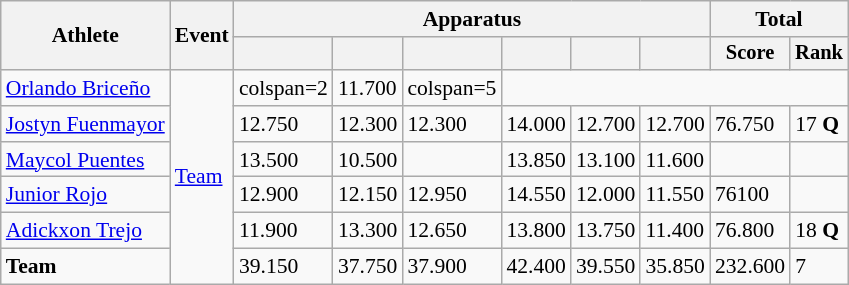<table class=wikitable style=font-size:90%>
<tr>
<th rowspan=2>Athlete</th>
<th rowspan=2>Event</th>
<th colspan=6>Apparatus</th>
<th colspan=2>Total</th>
</tr>
<tr style=font-size:95%>
<th></th>
<th></th>
<th></th>
<th></th>
<th></th>
<th></th>
<th>Score</th>
<th>Rank</th>
</tr>
<tr>
<td align=left><a href='#'>Orlando Briceño</a></td>
<td align=left rowspan=6><a href='#'>Team</a></td>
<td>colspan=2 </td>
<td>11.700</td>
<td>colspan=5 </td>
</tr>
<tr>
<td align=left><a href='#'>Jostyn Fuenmayor</a></td>
<td>12.750</td>
<td>12.300</td>
<td>12.300</td>
<td>14.000</td>
<td>12.700</td>
<td>12.700</td>
<td>76.750</td>
<td>17 <strong>Q</strong></td>
</tr>
<tr>
<td align=left><a href='#'>Maycol Puentes</a></td>
<td>13.500</td>
<td>10.500</td>
<td></td>
<td>13.850</td>
<td>13.100</td>
<td>11.600</td>
<td></td>
<td></td>
</tr>
<tr>
<td align=left><a href='#'>Junior Rojo</a></td>
<td>12.900</td>
<td>12.150</td>
<td>12.950</td>
<td>14.550</td>
<td>12.000</td>
<td>11.550</td>
<td>76100</td>
<td></td>
</tr>
<tr>
<td align=left><a href='#'>Adickxon Trejo</a></td>
<td>11.900</td>
<td>13.300</td>
<td>12.650</td>
<td>13.800</td>
<td>13.750</td>
<td>11.400</td>
<td>76.800</td>
<td>18 <strong>Q</strong></td>
</tr>
<tr>
<td align=left><strong>Team</strong></td>
<td>39.150</td>
<td>37.750</td>
<td>37.900</td>
<td>42.400</td>
<td>39.550</td>
<td>35.850</td>
<td>232.600</td>
<td>7</td>
</tr>
</table>
